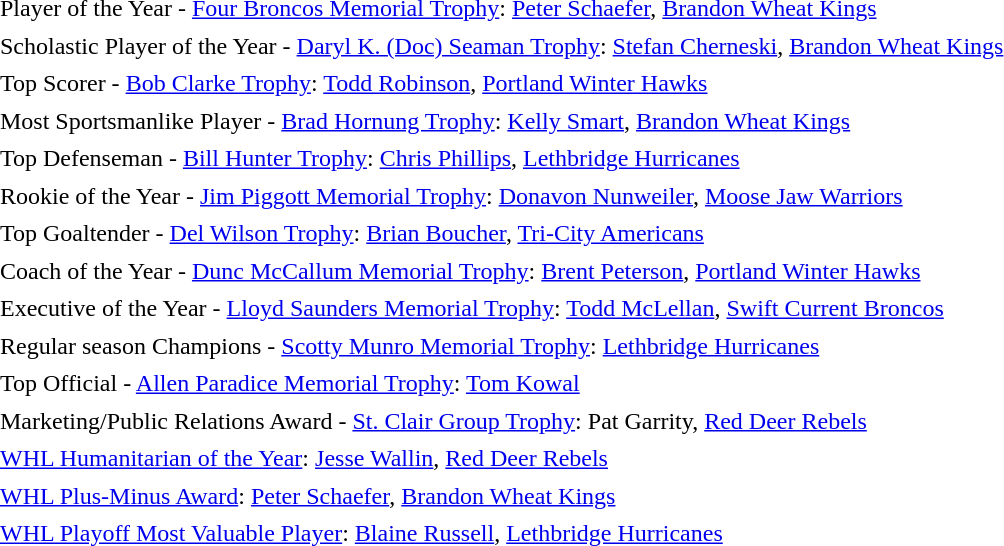<table cellpadding="3" cellspacing="1">
<tr>
<td>Player of the Year - <a href='#'>Four Broncos Memorial Trophy</a>: <a href='#'>Peter Schaefer</a>, <a href='#'>Brandon Wheat Kings</a></td>
</tr>
<tr>
<td>Scholastic Player of the Year - <a href='#'>Daryl K. (Doc) Seaman Trophy</a>: <a href='#'>Stefan Cherneski</a>, <a href='#'>Brandon Wheat Kings</a></td>
</tr>
<tr>
<td>Top Scorer - <a href='#'>Bob Clarke Trophy</a>: <a href='#'>Todd Robinson</a>, <a href='#'>Portland Winter Hawks</a></td>
</tr>
<tr>
<td>Most Sportsmanlike Player - <a href='#'>Brad Hornung Trophy</a>: <a href='#'>Kelly Smart</a>, <a href='#'>Brandon Wheat Kings</a></td>
</tr>
<tr>
<td>Top Defenseman - <a href='#'>Bill Hunter Trophy</a>: <a href='#'>Chris Phillips</a>, <a href='#'>Lethbridge Hurricanes</a></td>
</tr>
<tr>
<td>Rookie of the Year - <a href='#'>Jim Piggott Memorial Trophy</a>: <a href='#'>Donavon Nunweiler</a>, <a href='#'>Moose Jaw Warriors</a></td>
</tr>
<tr>
<td>Top Goaltender - <a href='#'>Del Wilson Trophy</a>: <a href='#'>Brian Boucher</a>, <a href='#'>Tri-City Americans</a></td>
</tr>
<tr>
<td>Coach of the Year - <a href='#'>Dunc McCallum Memorial Trophy</a>: <a href='#'>Brent Peterson</a>, <a href='#'>Portland Winter Hawks</a></td>
</tr>
<tr>
<td>Executive of the Year - <a href='#'>Lloyd Saunders Memorial Trophy</a>: <a href='#'>Todd McLellan</a>, <a href='#'>Swift Current Broncos</a></td>
</tr>
<tr>
<td>Regular season Champions - <a href='#'>Scotty Munro Memorial Trophy</a>: <a href='#'>Lethbridge Hurricanes</a></td>
</tr>
<tr>
<td>Top Official - <a href='#'>Allen Paradice Memorial Trophy</a>: <a href='#'>Tom Kowal</a></td>
</tr>
<tr>
<td>Marketing/Public Relations Award - <a href='#'>St. Clair Group Trophy</a>: Pat Garrity, <a href='#'>Red Deer Rebels</a></td>
</tr>
<tr>
<td><a href='#'>WHL Humanitarian of the Year</a>: <a href='#'>Jesse Wallin</a>, <a href='#'>Red Deer Rebels</a></td>
</tr>
<tr>
<td><a href='#'>WHL Plus-Minus Award</a>: <a href='#'>Peter Schaefer</a>, <a href='#'>Brandon Wheat Kings</a></td>
</tr>
<tr>
<td><a href='#'>WHL Playoff Most Valuable Player</a>: <a href='#'>Blaine Russell</a>, <a href='#'>Lethbridge Hurricanes</a></td>
</tr>
</table>
